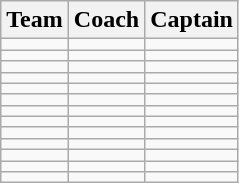<table class="wikitable sortable" style="text-align: left;">
<tr>
<th>Team</th>
<th>Coach</th>
<th>Captain</th>
</tr>
<tr>
<td></td>
<td></td>
<td></td>
</tr>
<tr>
<td></td>
<td></td>
<td></td>
</tr>
<tr>
<td></td>
<td></td>
<td></td>
</tr>
<tr>
<td></td>
<td></td>
<td></td>
</tr>
<tr>
<td></td>
<td></td>
<td></td>
</tr>
<tr>
<td></td>
<td></td>
<td></td>
</tr>
<tr>
<td></td>
<td></td>
<td></td>
</tr>
<tr>
<td></td>
<td></td>
<td></td>
</tr>
<tr>
<td></td>
<td></td>
<td></td>
</tr>
<tr>
<td></td>
<td></td>
<td></td>
</tr>
<tr>
<td></td>
<td></td>
<td></td>
</tr>
<tr>
<td></td>
<td></td>
<td></td>
</tr>
<tr>
<td></td>
<td></td>
<td></td>
</tr>
</table>
